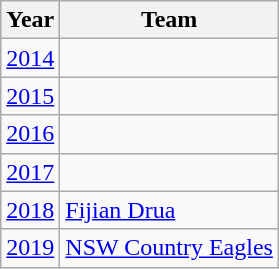<table class=wikitable>
<tr>
<th>Year</th>
<th>Team</th>
</tr>
<tr>
<td><a href='#'>2014</a></td>
<td></td>
</tr>
<tr>
<td><a href='#'>2015</a></td>
<td></td>
</tr>
<tr>
<td><a href='#'>2016</a></td>
<td></td>
</tr>
<tr>
<td><a href='#'>2017</a></td>
<td></td>
</tr>
<tr>
<td><a href='#'>2018</a></td>
<td><a href='#'>Fijian Drua</a></td>
</tr>
<tr>
<td><a href='#'>2019</a></td>
<td><a href='#'>NSW Country Eagles</a></td>
</tr>
</table>
